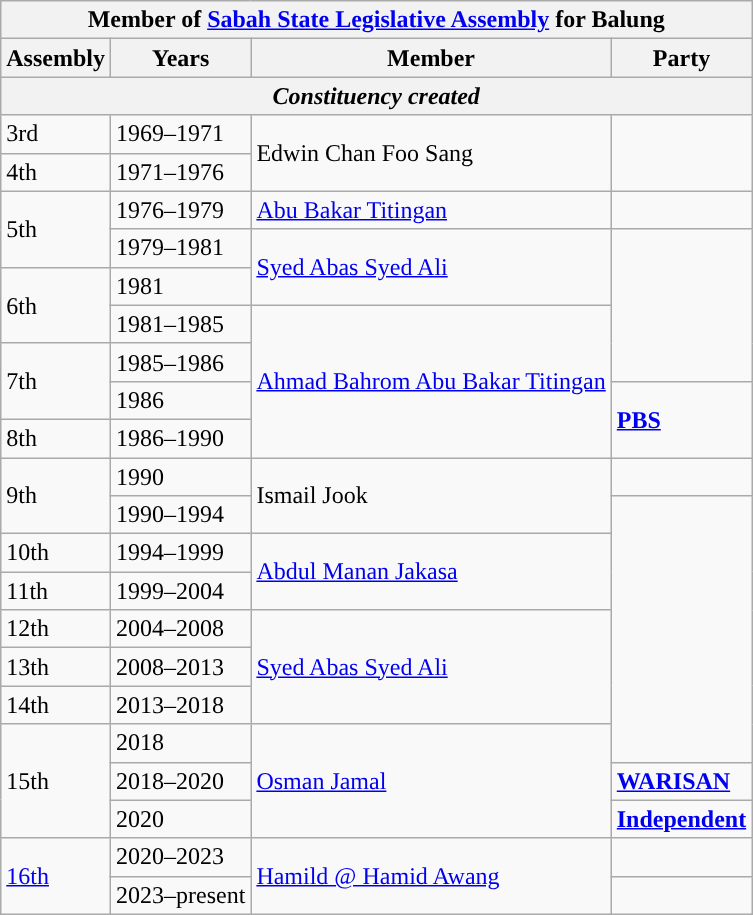<table class="wikitable">
<tr>
<th colspan="4">Member of <a href='#'>Sabah State Legislative Assembly</a> for Balung</th>
</tr>
<tr>
<th>Assembly</th>
<th>Years</th>
<th>Member</th>
<th>Party</th>
</tr>
<tr>
<th colspan="4" align="center"><em>Constituency created</em></th>
</tr>
<tr>
<td>3rd</td>
<td>1969–1971</td>
<td rowspan=2>Edwin Chan Foo Sang</td>
<td rowspan=2></td>
</tr>
<tr>
<td>4th</td>
<td>1971–1976</td>
</tr>
<tr>
<td rowspan="2">5th</td>
<td>1976–1979</td>
<td><a href='#'>Abu Bakar Titingan</a></td>
<td></td>
</tr>
<tr>
<td>1979–1981</td>
<td rowspan="2"><a href='#'>Syed Abas Syed Ali</a></td>
<td rowspan="4"></td>
</tr>
<tr>
<td rowspan="2">6th</td>
<td>1981</td>
</tr>
<tr>
<td>1981–1985</td>
<td rowspan="4"><a href='#'>Ahmad Bahrom Abu Bakar Titingan</a></td>
</tr>
<tr>
<td rowspan="2">7th</td>
<td>1985–1986</td>
</tr>
<tr>
<td>1986</td>
<td rowspan="2"><strong><a href='#'>PBS</a></strong></td>
</tr>
<tr>
<td>8th</td>
<td>1986–1990</td>
</tr>
<tr>
<td rowspan="2">9th</td>
<td>1990</td>
<td rowspan="2">Ismail Jook</td>
<td></td>
</tr>
<tr>
<td>1990–1994</td>
<td rowspan="7"></td>
</tr>
<tr>
<td>10th</td>
<td>1994–1999</td>
<td rowspan="2"><a href='#'>Abdul Manan Jakasa</a></td>
</tr>
<tr>
<td>11th</td>
<td>1999–2004</td>
</tr>
<tr>
<td>12th</td>
<td>2004–2008</td>
<td rowspan="3"><a href='#'>Syed Abas Syed Ali</a></td>
</tr>
<tr>
<td>13th</td>
<td>2008–2013</td>
</tr>
<tr>
<td>14th</td>
<td>2013–2018</td>
</tr>
<tr>
<td rowspan="3">15th</td>
<td>2018</td>
<td rowspan="3"><a href='#'>Osman Jamal</a></td>
</tr>
<tr>
<td>2018–2020</td>
<td><strong><a href='#'>WARISAN</a></strong></td>
</tr>
<tr>
<td>2020</td>
<td><strong><a href='#'>Independent</a></strong></td>
</tr>
<tr>
<td rowspan="2"><a href='#'>16th</a></td>
<td>2020–2023</td>
<td rowspan="2"><a href='#'>Hamild @ Hamid Awang</a></td>
<td></td>
</tr>
<tr>
<td>2023–present</td>
<td></td>
</tr>
</table>
